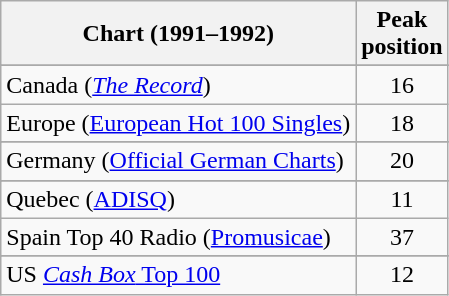<table class="wikitable sortable">
<tr>
<th>Chart (1991–1992)</th>
<th>Peak<br>position</th>
</tr>
<tr>
</tr>
<tr>
</tr>
<tr>
</tr>
<tr>
</tr>
<tr>
</tr>
<tr>
<td>Canada (<em><a href='#'>The Record</a></em>)</td>
<td align="center">16</td>
</tr>
<tr>
<td>Europe (<a href='#'>European Hot 100 Singles</a>)</td>
<td align="center">18</td>
</tr>
<tr>
</tr>
<tr>
<td>Germany (<a href='#'>Official German Charts</a>)</td>
<td align="center">20</td>
</tr>
<tr>
</tr>
<tr>
</tr>
<tr>
</tr>
<tr>
</tr>
<tr>
<td>Quebec (<a href='#'>ADISQ</a>)</td>
<td align="center">11</td>
</tr>
<tr>
<td>Spain Top 40 Radio (<a href='#'>Promusicae</a>)</td>
<td align="center">37</td>
</tr>
<tr>
</tr>
<tr>
</tr>
<tr>
</tr>
<tr>
</tr>
<tr>
<td>US <a href='#'><em>Cash Box</em> Top 100</a></td>
<td align="center">12</td>
</tr>
</table>
